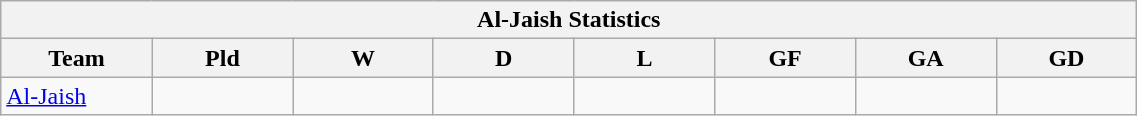<table width=60% class="wikitable" style="text-align:">
<tr>
<th colspan=8>Al-Jaish Statistics</th>
</tr>
<tr>
<th width=5%>Team</th>
<th width=5%>Pld</th>
<th width=5%>W</th>
<th width=5%>D</th>
<th width=5%>L</th>
<th width=5%>GF</th>
<th width=5%>GA</th>
<th width=5%>GD</th>
</tr>
<tr>
<td> <a href='#'>Al-Jaish</a></td>
<td></td>
<td></td>
<td></td>
<td></td>
<td></td>
<td></td>
<td></td>
</tr>
</table>
